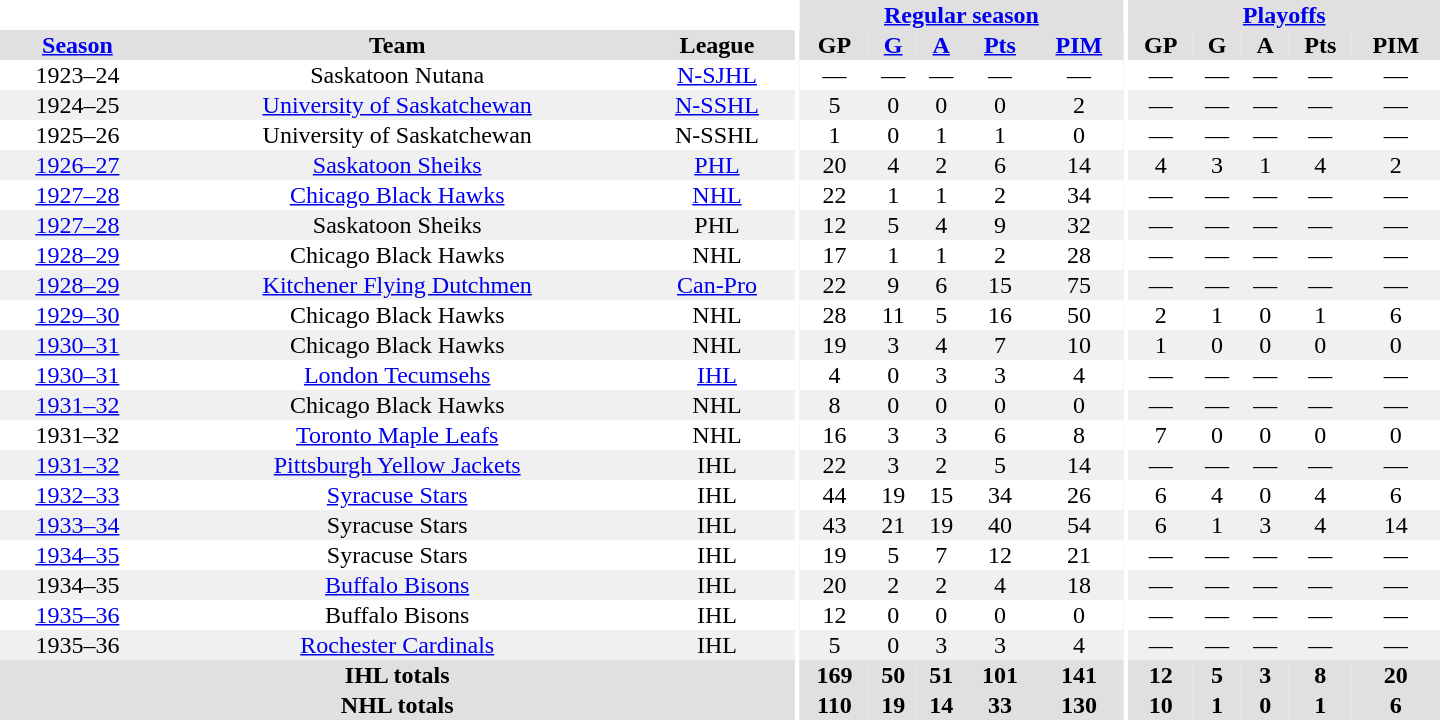<table border="0" cellpadding="1" cellspacing="0" style="text-align:center; width:60em">
<tr bgcolor="#e0e0e0">
<th colspan="3" bgcolor="#ffffff"></th>
<th rowspan="100" bgcolor="#ffffff"></th>
<th colspan="5"><a href='#'>Regular season</a></th>
<th rowspan="100" bgcolor="#ffffff"></th>
<th colspan="5"><a href='#'>Playoffs</a></th>
</tr>
<tr bgcolor="#e0e0e0">
<th><a href='#'>Season</a></th>
<th>Team</th>
<th>League</th>
<th>GP</th>
<th><a href='#'>G</a></th>
<th><a href='#'>A</a></th>
<th><a href='#'>Pts</a></th>
<th><a href='#'>PIM</a></th>
<th>GP</th>
<th>G</th>
<th>A</th>
<th>Pts</th>
<th>PIM</th>
</tr>
<tr>
<td>1923–24</td>
<td>Saskatoon Nutana</td>
<td><a href='#'>N-SJHL</a></td>
<td>—</td>
<td>—</td>
<td>—</td>
<td>—</td>
<td>—</td>
<td>—</td>
<td>—</td>
<td>—</td>
<td>—</td>
<td>—</td>
</tr>
<tr bgcolor="#f0f0f0">
<td>1924–25</td>
<td><a href='#'>University of Saskatchewan</a></td>
<td><a href='#'>N-SSHL</a></td>
<td>5</td>
<td>0</td>
<td>0</td>
<td>0</td>
<td>2</td>
<td>—</td>
<td>—</td>
<td>—</td>
<td>—</td>
<td>—</td>
</tr>
<tr>
<td>1925–26</td>
<td>University of Saskatchewan</td>
<td>N-SSHL</td>
<td>1</td>
<td>0</td>
<td>1</td>
<td>1</td>
<td>0</td>
<td>—</td>
<td>—</td>
<td>—</td>
<td>—</td>
<td>—</td>
</tr>
<tr bgcolor="#f0f0f0">
<td><a href='#'>1926–27</a></td>
<td><a href='#'>Saskatoon Sheiks</a></td>
<td><a href='#'>PHL</a></td>
<td>20</td>
<td>4</td>
<td>2</td>
<td>6</td>
<td>14</td>
<td>4</td>
<td>3</td>
<td>1</td>
<td>4</td>
<td>2</td>
</tr>
<tr>
<td><a href='#'>1927–28</a></td>
<td><a href='#'>Chicago Black Hawks</a></td>
<td><a href='#'>NHL</a></td>
<td>22</td>
<td>1</td>
<td>1</td>
<td>2</td>
<td>34</td>
<td>—</td>
<td>—</td>
<td>—</td>
<td>—</td>
<td>—</td>
</tr>
<tr bgcolor="#f0f0f0">
<td><a href='#'>1927–28</a></td>
<td>Saskatoon Sheiks</td>
<td>PHL</td>
<td>12</td>
<td>5</td>
<td>4</td>
<td>9</td>
<td>32</td>
<td>—</td>
<td>—</td>
<td>—</td>
<td>—</td>
<td>—</td>
</tr>
<tr>
<td><a href='#'>1928–29</a></td>
<td>Chicago Black Hawks</td>
<td>NHL</td>
<td>17</td>
<td>1</td>
<td>1</td>
<td>2</td>
<td>28</td>
<td>—</td>
<td>—</td>
<td>—</td>
<td>—</td>
<td>—</td>
</tr>
<tr bgcolor="#f0f0f0">
<td><a href='#'>1928–29</a></td>
<td><a href='#'>Kitchener Flying Dutchmen</a></td>
<td><a href='#'>Can-Pro</a></td>
<td>22</td>
<td>9</td>
<td>6</td>
<td>15</td>
<td>75</td>
<td>—</td>
<td>—</td>
<td>—</td>
<td>—</td>
<td>—</td>
</tr>
<tr>
<td><a href='#'>1929–30</a></td>
<td>Chicago Black Hawks</td>
<td>NHL</td>
<td>28</td>
<td>11</td>
<td>5</td>
<td>16</td>
<td>50</td>
<td>2</td>
<td>1</td>
<td>0</td>
<td>1</td>
<td>6</td>
</tr>
<tr bgcolor="#f0f0f0">
<td><a href='#'>1930–31</a></td>
<td>Chicago Black Hawks</td>
<td>NHL</td>
<td>19</td>
<td>3</td>
<td>4</td>
<td>7</td>
<td>10</td>
<td>1</td>
<td>0</td>
<td>0</td>
<td>0</td>
<td>0</td>
</tr>
<tr>
<td><a href='#'>1930–31</a></td>
<td><a href='#'>London Tecumsehs</a></td>
<td><a href='#'>IHL</a></td>
<td>4</td>
<td>0</td>
<td>3</td>
<td>3</td>
<td>4</td>
<td>—</td>
<td>—</td>
<td>—</td>
<td>—</td>
<td>—</td>
</tr>
<tr bgcolor="#f0f0f0">
<td><a href='#'>1931–32</a></td>
<td>Chicago Black Hawks</td>
<td>NHL</td>
<td>8</td>
<td>0</td>
<td>0</td>
<td>0</td>
<td>0</td>
<td>—</td>
<td>—</td>
<td>—</td>
<td>—</td>
<td>—</td>
</tr>
<tr>
<td>1931–32</td>
<td><a href='#'>Toronto Maple Leafs</a></td>
<td>NHL</td>
<td>16</td>
<td>3</td>
<td>3</td>
<td>6</td>
<td>8</td>
<td>7</td>
<td>0</td>
<td>0</td>
<td>0</td>
<td>0</td>
</tr>
<tr bgcolor="#f0f0f0">
<td><a href='#'>1931–32</a></td>
<td><a href='#'>Pittsburgh Yellow Jackets</a></td>
<td>IHL</td>
<td>22</td>
<td>3</td>
<td>2</td>
<td>5</td>
<td>14</td>
<td>—</td>
<td>—</td>
<td>—</td>
<td>—</td>
<td>—</td>
</tr>
<tr>
<td><a href='#'>1932–33</a></td>
<td><a href='#'>Syracuse Stars</a></td>
<td>IHL</td>
<td>44</td>
<td>19</td>
<td>15</td>
<td>34</td>
<td>26</td>
<td>6</td>
<td>4</td>
<td>0</td>
<td>4</td>
<td>6</td>
</tr>
<tr bgcolor="#f0f0f0">
<td><a href='#'>1933–34</a></td>
<td>Syracuse Stars</td>
<td>IHL</td>
<td>43</td>
<td>21</td>
<td>19</td>
<td>40</td>
<td>54</td>
<td>6</td>
<td>1</td>
<td>3</td>
<td>4</td>
<td>14</td>
</tr>
<tr>
<td><a href='#'>1934–35</a></td>
<td>Syracuse Stars</td>
<td>IHL</td>
<td>19</td>
<td>5</td>
<td>7</td>
<td>12</td>
<td>21</td>
<td>—</td>
<td>—</td>
<td>—</td>
<td>—</td>
<td>—</td>
</tr>
<tr bgcolor="#f0f0f0">
<td>1934–35</td>
<td><a href='#'>Buffalo Bisons</a></td>
<td>IHL</td>
<td>20</td>
<td>2</td>
<td>2</td>
<td>4</td>
<td>18</td>
<td>—</td>
<td>—</td>
<td>—</td>
<td>—</td>
<td>—</td>
</tr>
<tr>
<td><a href='#'>1935–36</a></td>
<td>Buffalo Bisons</td>
<td>IHL</td>
<td>12</td>
<td>0</td>
<td>0</td>
<td>0</td>
<td>0</td>
<td>—</td>
<td>—</td>
<td>—</td>
<td>—</td>
<td>—</td>
</tr>
<tr bgcolor="#f0f0f0">
<td>1935–36</td>
<td><a href='#'>Rochester Cardinals</a></td>
<td>IHL</td>
<td>5</td>
<td>0</td>
<td>3</td>
<td>3</td>
<td>4</td>
<td>—</td>
<td>—</td>
<td>—</td>
<td>—</td>
<td>—</td>
</tr>
<tr bgcolor="#e0e0e0">
<th colspan="3">IHL totals</th>
<th>169</th>
<th>50</th>
<th>51</th>
<th>101</th>
<th>141</th>
<th>12</th>
<th>5</th>
<th>3</th>
<th>8</th>
<th>20</th>
</tr>
<tr bgcolor="#e0e0e0">
<th colspan="3">NHL totals</th>
<th>110</th>
<th>19</th>
<th>14</th>
<th>33</th>
<th>130</th>
<th>10</th>
<th>1</th>
<th>0</th>
<th>1</th>
<th>6</th>
</tr>
</table>
